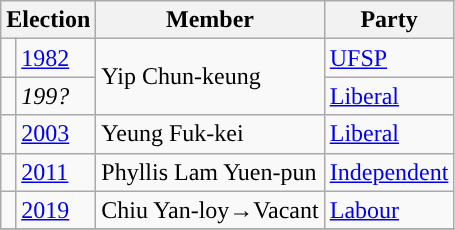<table class="wikitable">
<tr>
<th colspan="2">Election</th>
<th>Member</th>
<th>Party</th>
</tr>
<tr>
<td style="background-color: "></td>
<td><a href='#'>1982</a></td>
<td rowspan=2>Yip Chun-keung</td>
<td><a href='#'>UFSP</a></td>
</tr>
<tr>
<td style="background-color: "></td>
<td><em>199?</em></td>
<td><a href='#'>Liberal</a></td>
</tr>
<tr>
<td style="background-color: "></td>
<td><a href='#'>2003</a></td>
<td>Yeung Fuk-kei</td>
<td><a href='#'>Liberal</a></td>
</tr>
<tr>
<td style="background-color: "></td>
<td><a href='#'>2011</a></td>
<td>Phyllis Lam Yuen-pun</td>
<td><a href='#'>Independent</a></td>
</tr>
<tr>
<td style="background-color: "></td>
<td><a href='#'>2019</a></td>
<td>Chiu Yan-loy→Vacant</td>
<td><a href='#'>Labour</a></td>
</tr>
<tr>
</tr>
</table>
